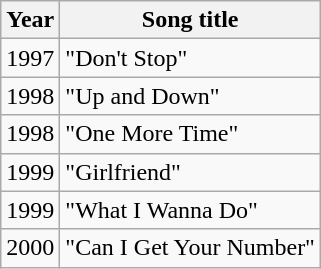<table class="wikitable">
<tr>
<th>Year</th>
<th>Song title</th>
</tr>
<tr>
<td>1997</td>
<td>"Don't Stop"</td>
</tr>
<tr>
<td>1998</td>
<td>"Up and Down"</td>
</tr>
<tr>
<td>1998</td>
<td>"One More Time"</td>
</tr>
<tr>
<td>1999</td>
<td>"Girlfriend"</td>
</tr>
<tr>
<td>1999</td>
<td>"What I Wanna Do"</td>
</tr>
<tr>
<td>2000</td>
<td>"Can I Get Your Number"</td>
</tr>
</table>
